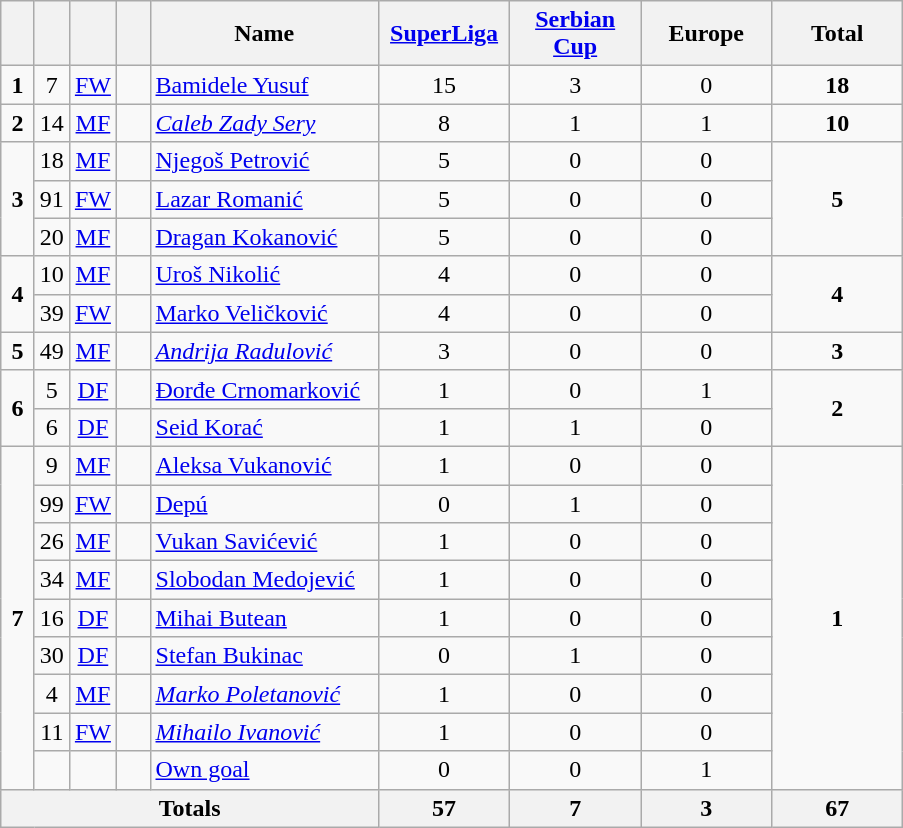<table class="wikitable" style="text-align:center">
<tr>
<th width="15"></th>
<th width="15"></th>
<th width="15"></th>
<th width="15"></th>
<th width="145">Name</th>
<th width="80"><a href='#'>SuperLiga</a></th>
<th width="80"><a href='#'>Serbian Cup</a></th>
<th width="80">Europe</th>
<th width="80">Total</th>
</tr>
<tr>
<td><strong>1</strong></td>
<td>7</td>
<td><a href='#'>FW</a></td>
<td></td>
<td align="left"><a href='#'>Bamidele Yusuf</a></td>
<td>15</td>
<td>3</td>
<td>0</td>
<td><strong>18</strong></td>
</tr>
<tr>
<td><strong>2</strong></td>
<td>14</td>
<td><a href='#'>MF</a></td>
<td></td>
<td align="left"><a href='#'><em>Caleb Zady Sery</em></a></td>
<td>8</td>
<td>1</td>
<td>1</td>
<td><strong>10</strong></td>
</tr>
<tr>
<td rowspan="3"><strong>3</strong></td>
<td>18</td>
<td><a href='#'>MF</a></td>
<td></td>
<td align="left"><a href='#'>Njegoš Petrović</a></td>
<td>5</td>
<td>0</td>
<td>0</td>
<td rowspan="3"><strong>5</strong></td>
</tr>
<tr>
<td>91</td>
<td><a href='#'>FW</a></td>
<td></td>
<td align="left"><a href='#'>Lazar Romanić</a></td>
<td>5</td>
<td>0</td>
<td>0</td>
</tr>
<tr>
<td>20</td>
<td><a href='#'>MF</a></td>
<td></td>
<td align="left"><a href='#'>Dragan Kokanović</a></td>
<td>5</td>
<td>0</td>
<td>0</td>
</tr>
<tr>
<td rowspan="2"><strong>4</strong></td>
<td>10</td>
<td><a href='#'>MF</a></td>
<td></td>
<td align="left"><a href='#'>Uroš Nikolić</a></td>
<td>4</td>
<td>0</td>
<td>0</td>
<td rowspan="2"><strong>4</strong></td>
</tr>
<tr>
<td>39</td>
<td><a href='#'>FW</a></td>
<td></td>
<td align="left"><a href='#'>Marko Veličković</a></td>
<td>4</td>
<td>0</td>
<td>0</td>
</tr>
<tr>
<td><strong>5</strong></td>
<td>49</td>
<td><a href='#'>MF</a></td>
<td></td>
<td align="left"><a href='#'><em>Andrija Radulović</em></a></td>
<td>3</td>
<td>0</td>
<td>0</td>
<td><strong>3</strong></td>
</tr>
<tr>
<td rowspan="2"><strong>6</strong></td>
<td>5</td>
<td><a href='#'>DF</a></td>
<td></td>
<td align="left"><a href='#'>Đorđe Crnomarković</a></td>
<td>1</td>
<td>0</td>
<td>1</td>
<td rowspan="2"><strong>2</strong></td>
</tr>
<tr>
<td>6</td>
<td><a href='#'>DF</a></td>
<td></td>
<td align="left"><a href='#'>Seid Korać</a></td>
<td>1</td>
<td>1</td>
<td>0</td>
</tr>
<tr>
<td rowspan="9"><strong>7</strong></td>
<td>9</td>
<td><a href='#'>MF</a></td>
<td></td>
<td align="left"><a href='#'>Aleksa Vukanović</a></td>
<td>1</td>
<td>0</td>
<td>0</td>
<td rowspan="9"><strong>1</strong></td>
</tr>
<tr>
<td>99</td>
<td><a href='#'>FW</a></td>
<td></td>
<td align="left"><a href='#'>Depú</a></td>
<td>0</td>
<td>1</td>
<td>0</td>
</tr>
<tr>
<td>26</td>
<td><a href='#'>MF</a></td>
<td></td>
<td align="left"><a href='#'>Vukan Savićević</a></td>
<td>1</td>
<td>0</td>
<td>0</td>
</tr>
<tr>
<td>34</td>
<td><a href='#'>MF</a></td>
<td></td>
<td align="left"><a href='#'>Slobodan Medojević</a></td>
<td>1</td>
<td>0</td>
<td>0</td>
</tr>
<tr>
<td>16</td>
<td><a href='#'>DF</a></td>
<td></td>
<td align="left"><a href='#'>Mihai Butean</a></td>
<td>1</td>
<td>0</td>
<td>0</td>
</tr>
<tr>
<td>30</td>
<td><a href='#'>DF</a></td>
<td></td>
<td align="left"><a href='#'>Stefan Bukinac</a></td>
<td>0</td>
<td>1</td>
<td>0</td>
</tr>
<tr>
<td>4</td>
<td><a href='#'>MF</a></td>
<td></td>
<td align="left"><a href='#'><em>Marko Poletanović</em></a></td>
<td>1</td>
<td>0</td>
<td>0</td>
</tr>
<tr>
<td>11</td>
<td><a href='#'>FW</a></td>
<td></td>
<td align="left"><a href='#'><em>Mihailo Ivanović</em></a></td>
<td>1</td>
<td>0</td>
<td>0</td>
</tr>
<tr>
<td></td>
<td></td>
<td></td>
<td align="left"><a href='#'>Own goal</a></td>
<td>0</td>
<td>0</td>
<td>1</td>
</tr>
<tr>
<th colspan="5">Totals</th>
<th>57</th>
<th>7</th>
<th>3</th>
<th>67</th>
</tr>
</table>
